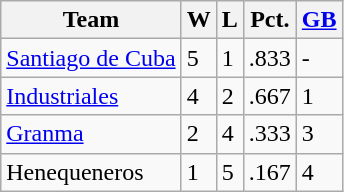<table class="wikitable">
<tr>
<th>Team</th>
<th>W</th>
<th>L</th>
<th>Pct.</th>
<th><a href='#'>GB</a></th>
</tr>
<tr>
<td><a href='#'>Santiago de Cuba</a></td>
<td>5</td>
<td>1</td>
<td>.833</td>
<td>-</td>
</tr>
<tr>
<td><a href='#'>Industriales</a></td>
<td>4</td>
<td>2</td>
<td>.667</td>
<td>1</td>
</tr>
<tr>
<td><a href='#'>Granma</a></td>
<td>2</td>
<td>4</td>
<td>.333</td>
<td>3</td>
</tr>
<tr>
<td>Henequeneros</td>
<td>1</td>
<td>5</td>
<td>.167</td>
<td>4</td>
</tr>
</table>
